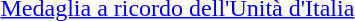<table>
<tr>
<td rowspan=2 style="width:60px; vertical-align:top;"></td>
<td><a href='#'>Medaglia a ricordo dell'Unità d'Italia</a></td>
</tr>
<tr>
<td></td>
</tr>
</table>
